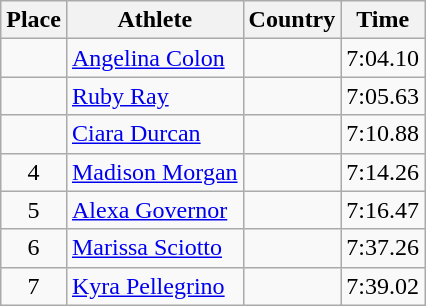<table class="wikitable">
<tr>
<th>Place</th>
<th>Athlete</th>
<th>Country</th>
<th>Time</th>
</tr>
<tr>
<td align=center></td>
<td><a href='#'>Angelina Colon</a></td>
<td></td>
<td>7:04.10</td>
</tr>
<tr>
<td align=center></td>
<td><a href='#'>Ruby Ray</a></td>
<td></td>
<td>7:05.63</td>
</tr>
<tr>
<td align=center></td>
<td><a href='#'>Ciara Durcan</a></td>
<td></td>
<td>7:10.88</td>
</tr>
<tr>
<td align=center>4</td>
<td><a href='#'>Madison Morgan</a></td>
<td></td>
<td>7:14.26</td>
</tr>
<tr>
<td align=center>5</td>
<td><a href='#'>Alexa Governor</a></td>
<td></td>
<td>7:16.47</td>
</tr>
<tr>
<td align=center>6</td>
<td><a href='#'>Marissa Sciotto</a></td>
<td></td>
<td>7:37.26</td>
</tr>
<tr>
<td align=center>7</td>
<td><a href='#'>Kyra Pellegrino</a></td>
<td></td>
<td>7:39.02</td>
</tr>
</table>
